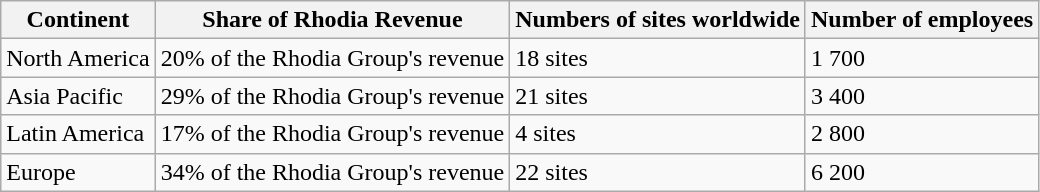<table class="wikitable sortable">
<tr>
<th>Continent</th>
<th>Share of Rhodia Revenue</th>
<th>Numbers of sites worldwide</th>
<th>Number of employees</th>
</tr>
<tr>
<td>North America</td>
<td>20% of the Rhodia Group's revenue</td>
<td>18 sites</td>
<td>1 700</td>
</tr>
<tr>
<td>Asia Pacific</td>
<td>29% of the Rhodia Group's revenue</td>
<td>21 sites</td>
<td>3 400</td>
</tr>
<tr>
<td>Latin America</td>
<td>17% of the Rhodia Group's revenue</td>
<td>4 sites</td>
<td>2 800</td>
</tr>
<tr>
<td>Europe</td>
<td>34% of the Rhodia Group's revenue</td>
<td>22 sites</td>
<td>6 200</td>
</tr>
</table>
